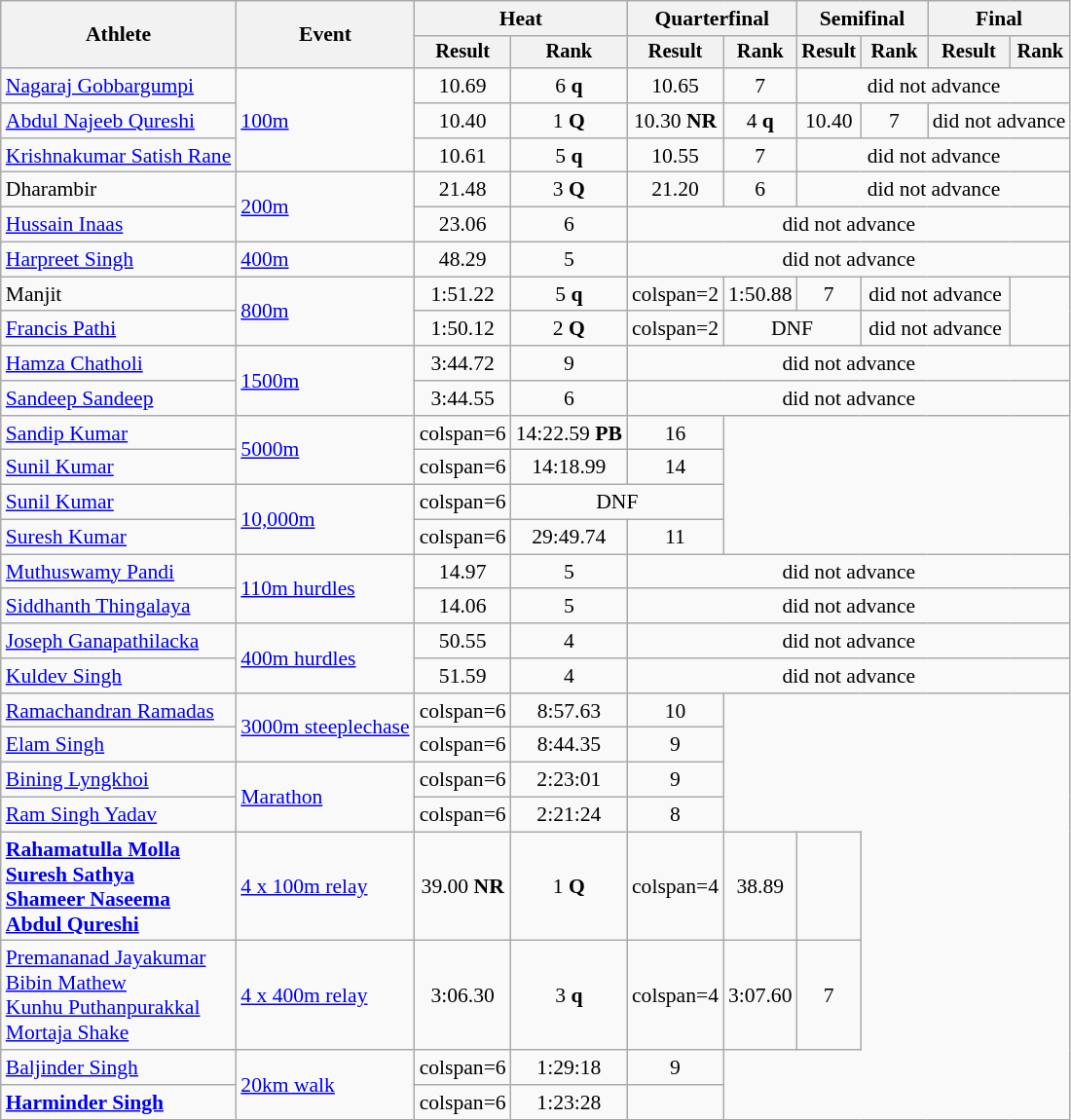<table class=wikitable style="font-size:90%">
<tr>
<th rowspan="2">Athlete</th>
<th rowspan="2">Event</th>
<th colspan="2">Heat</th>
<th colspan="2">Quarterfinal</th>
<th colspan="2">Semifinal</th>
<th colspan="2">Final</th>
</tr>
<tr style="font-size:95%">
<th>Result</th>
<th>Rank</th>
<th>Result</th>
<th>Rank</th>
<th>Result</th>
<th>Rank</th>
<th>Result</th>
<th>Rank</th>
</tr>
<tr align=center>
<td align=left><a href='#'>Nagaraj Gobbargumpi</a></td>
<td align=left rowspan=3><a href='#'>100m</a></td>
<td>10.69</td>
<td>6 <strong>q</strong></td>
<td>10.65</td>
<td>7</td>
<td colspan=4>did not advance</td>
</tr>
<tr align=center>
<td align=left><a href='#'>Abdul Najeeb Qureshi</a></td>
<td>10.40</td>
<td>1 <strong>Q</strong></td>
<td>10.30 <strong>NR</strong></td>
<td>4 <strong>q</strong></td>
<td>10.40</td>
<td>7</td>
<td colspan=2>did not advance</td>
</tr>
<tr align=center>
<td align=left><a href='#'>Krishnakumar Satish Rane</a></td>
<td>10.61</td>
<td>5 <strong>q</strong></td>
<td>10.55</td>
<td>7</td>
<td colspan=4>did not advance</td>
</tr>
<tr align=center>
<td align=left>Dharambir</td>
<td align=left rowspan=2><a href='#'>200m</a></td>
<td>21.48</td>
<td>3 <strong>Q</strong></td>
<td>21.20</td>
<td>6</td>
<td colspan=4>did not advance</td>
</tr>
<tr align=center>
<td align=left><a href='#'>Hussain Inaas</a></td>
<td>23.06</td>
<td>6</td>
<td colspan=6>did not advance</td>
</tr>
<tr align=center>
<td align=left><a href='#'>Harpreet Singh</a></td>
<td align=left><a href='#'>400m</a></td>
<td>48.29</td>
<td>5</td>
<td colspan=6>did not advance</td>
</tr>
<tr align=center>
<td align=left>Manjit</td>
<td align=left rowspan=2><a href='#'>800m</a></td>
<td>1:51.22</td>
<td>5 <strong>q</strong></td>
<td>colspan=2 </td>
<td>1:50.88</td>
<td>7</td>
<td colspan=2>did not advance</td>
</tr>
<tr align=center>
<td align=left><a href='#'>Francis Pathi</a></td>
<td>1:50.12</td>
<td>2 <strong>Q</strong></td>
<td>colspan=2 </td>
<td colspan=2>DNF</td>
<td colspan=2>did not advance</td>
</tr>
<tr align=center>
<td align=left><a href='#'>Hamza Chatholi</a></td>
<td align=left rowspan=2><a href='#'>1500m</a></td>
<td>3:44.72</td>
<td>9</td>
<td colspan=6>did not advance</td>
</tr>
<tr align=center>
<td align=left><a href='#'>Sandeep Sandeep</a></td>
<td>3:44.55</td>
<td>6</td>
<td colspan=6>did not advance</td>
</tr>
<tr align=center>
<td align=left><a href='#'>Sandip Kumar</a></td>
<td align=left rowspan=2><a href='#'>5000m</a></td>
<td>colspan=6 </td>
<td>14:22.59 <strong>PB</strong></td>
<td>16</td>
</tr>
<tr align=center>
<td align=left><a href='#'>Sunil Kumar</a></td>
<td>colspan=6 </td>
<td>14:18.99</td>
<td>14</td>
</tr>
<tr align=center>
<td align=left><a href='#'>Sunil Kumar</a></td>
<td align=left rowspan=2><a href='#'>10,000m</a></td>
<td>colspan=6 </td>
<td colspan=2>DNF</td>
</tr>
<tr align=center>
<td align=left><a href='#'>Suresh Kumar</a></td>
<td>colspan=6 </td>
<td>29:49.74</td>
<td>11</td>
</tr>
<tr align=center>
<td align=left><a href='#'>Muthuswamy Pandi</a></td>
<td align=left rowspan=2><a href='#'>110m hurdles</a></td>
<td>14.97</td>
<td>5</td>
<td colspan=6>did not advance</td>
</tr>
<tr align=center>
<td align=left><a href='#'>Siddhanth Thingalaya</a></td>
<td>14.06</td>
<td>5</td>
<td colspan=6>did not advance</td>
</tr>
<tr align=center>
<td align=left><a href='#'>Joseph Ganapathilacka</a></td>
<td align=left rowspan=2><a href='#'>400m hurdles</a></td>
<td>50.55</td>
<td>4</td>
<td colspan=6>did not advance</td>
</tr>
<tr align=center>
<td align=left><a href='#'>Kuldev Singh</a></td>
<td>51.59</td>
<td>4</td>
<td colspan=6>did not advance</td>
</tr>
<tr align=center>
<td align=left><a href='#'>Ramachandran Ramadas</a></td>
<td align=left rowspan=2><a href='#'>3000m steeplechase</a></td>
<td>colspan=6 </td>
<td>8:57.63</td>
<td>10</td>
</tr>
<tr align=center>
<td align=left><a href='#'>Elam Singh</a></td>
<td>colspan=6 </td>
<td>8:44.35</td>
<td>9</td>
</tr>
<tr align=center>
<td align=left><a href='#'>Bining Lyngkhoi</a></td>
<td align=left rowspan=2><a href='#'>Marathon</a></td>
<td>colspan=6 </td>
<td>2:23:01</td>
<td>9</td>
</tr>
<tr align=center>
<td align=left><a href='#'>Ram Singh Yadav</a></td>
<td>colspan=6 </td>
<td>2:21:24</td>
<td>8</td>
</tr>
<tr align=center>
<td align=left><strong><a href='#'>Rahamatulla Molla</a><br><a href='#'>Suresh Sathya</a><br><a href='#'>Shameer Naseema</a><br><a href='#'>Abdul Qureshi</a></strong></td>
<td align=left><a href='#'>4 x 100m relay</a></td>
<td>39.00 <strong>NR</strong></td>
<td>1 <strong>Q</strong></td>
<td>colspan=4 </td>
<td>38.89</td>
<td></td>
</tr>
<tr align=center>
<td align=left><a href='#'>Premananad Jayakumar</a><br><a href='#'>Bibin Mathew</a><br><a href='#'>Kunhu Puthanpurakkal</a><br><a href='#'>Mortaja Shake</a></td>
<td align=left><a href='#'>4 x 400m relay</a></td>
<td>3:06.30</td>
<td>3 <strong>q</strong></td>
<td>colspan=4 </td>
<td>3:07.60</td>
<td>7</td>
</tr>
<tr align=center>
<td align=left><a href='#'>Baljinder Singh</a></td>
<td align=left rowspan=2><a href='#'>20km walk</a></td>
<td>colspan=6 </td>
<td>1:29:18</td>
<td>9</td>
</tr>
<tr align=center>
<td align=left><strong><a href='#'>Harminder Singh</a></strong></td>
<td>colspan=6 </td>
<td>1:23:28</td>
<td></td>
</tr>
</table>
